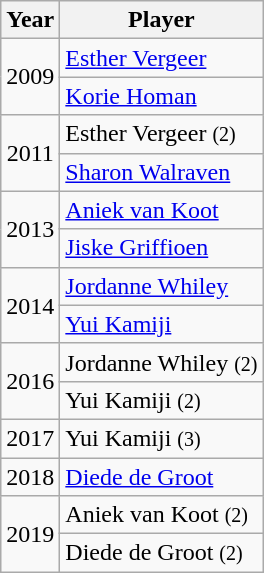<table class="wikitable sortable" style="text-align:center;">
<tr>
<th>Year</th>
<th>Player</th>
</tr>
<tr>
<td rowspan="2">2009</td>
<td style="text-align:left;"> <a href='#'>Esther Vergeer</a></td>
</tr>
<tr>
<td style="text-align:left;"> <a href='#'>Korie Homan</a></td>
</tr>
<tr>
<td rowspan="2">2011</td>
<td style="text-align:left;"> Esther Vergeer <small>(2)</small></td>
</tr>
<tr>
<td style="text-align:left;"> <a href='#'>Sharon Walraven</a></td>
</tr>
<tr>
<td rowspan="2">2013</td>
<td style="text-align:left;"> <a href='#'>Aniek van Koot</a></td>
</tr>
<tr>
<td style="text-align:left;"> <a href='#'>Jiske Griffioen</a></td>
</tr>
<tr>
<td rowspan="2">2014</td>
<td style="text-align:left;"> <a href='#'>Jordanne Whiley</a></td>
</tr>
<tr>
<td style="text-align:left;"> <a href='#'>Yui Kamiji</a></td>
</tr>
<tr>
<td rowspan="2">2016</td>
<td style="text-align:left;"> Jordanne Whiley <small>(2)</small></td>
</tr>
<tr>
<td style="text-align:left;"> Yui Kamiji <small>(2)</small></td>
</tr>
<tr>
<td>2017</td>
<td style="text-align:left;"> Yui Kamiji <small>(3)</small></td>
</tr>
<tr>
<td>2018</td>
<td style="text-align:left;"> <a href='#'>Diede de Groot</a></td>
</tr>
<tr>
<td rowspan="2">2019</td>
<td style="text-align:left;"> Aniek van Koot <small>(2)</small></td>
</tr>
<tr>
<td style="text-align:left;"> Diede de Groot <small>(2)</small></td>
</tr>
</table>
